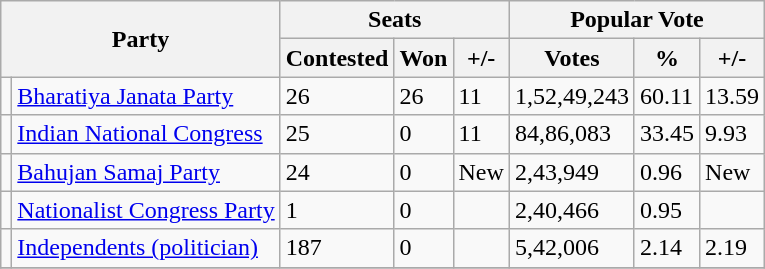<table class=wikitable>
<tr>
<th colspan="2" rowspan="2">Party</th>
<th colspan="3">Seats</th>
<th colspan="3">Popular Vote</th>
</tr>
<tr>
<th>Contested</th>
<th>Won</th>
<th>+/-</th>
<th>Votes</th>
<th>%</th>
<th>+/-</th>
</tr>
<tr>
<td></td>
<td><a href='#'>Bharatiya Janata Party</a></td>
<td>26</td>
<td>26</td>
<td>11</td>
<td>1,52,49,243</td>
<td>60.11</td>
<td>13.59</td>
</tr>
<tr>
<td></td>
<td><a href='#'>Indian National Congress</a></td>
<td>25</td>
<td>0</td>
<td>11</td>
<td>84,86,083</td>
<td>33.45</td>
<td>9.93</td>
</tr>
<tr>
<td></td>
<td><a href='#'>Bahujan Samaj Party</a></td>
<td>24</td>
<td>0</td>
<td>New</td>
<td>2,43,949</td>
<td>0.96</td>
<td>New</td>
</tr>
<tr>
<td></td>
<td><a href='#'>Nationalist Congress Party</a></td>
<td>1</td>
<td>0</td>
<td></td>
<td>2,40,466</td>
<td>0.95</td>
<td></td>
</tr>
<tr>
<td></td>
<td><a href='#'>Independents (politician)</a></td>
<td>187</td>
<td>0</td>
<td></td>
<td>5,42,006</td>
<td>2.14</td>
<td>2.19</td>
</tr>
<tr>
</tr>
</table>
